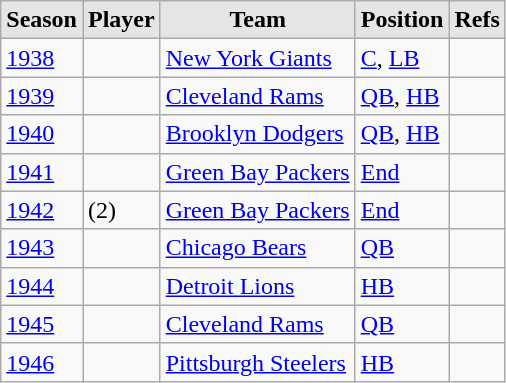<table class="wikitable sortable">
<tr>
<th style="background:#e5e5e5;">Season</th>
<th style="background:#e5e5e5;">Player</th>
<th style="background:#e5e5e5;">Team</th>
<th style="background:#e5e5e5;">Position</th>
<th style="background:#e5e5e5;">Refs</th>
</tr>
<tr>
<td><a href='#'>1938</a></td>
<td></td>
<td><a href='#'>New York Giants</a></td>
<td><a href='#'>C</a>, <a href='#'>LB</a></td>
<td></td>
</tr>
<tr>
<td><a href='#'>1939</a></td>
<td></td>
<td><a href='#'>Cleveland Rams</a></td>
<td><a href='#'>QB</a>, <a href='#'>HB</a></td>
<td></td>
</tr>
<tr>
<td><a href='#'>1940</a></td>
<td></td>
<td><a href='#'>Brooklyn Dodgers</a></td>
<td><a href='#'>QB</a>, <a href='#'>HB</a></td>
<td></td>
</tr>
<tr>
<td><a href='#'>1941</a></td>
<td></td>
<td><a href='#'>Green Bay Packers</a></td>
<td><a href='#'>End</a></td>
<td></td>
</tr>
<tr>
<td><a href='#'>1942</a></td>
<td> (2)</td>
<td><a href='#'>Green Bay Packers</a></td>
<td><a href='#'>End</a></td>
<td></td>
</tr>
<tr>
<td><a href='#'>1943</a></td>
<td></td>
<td><a href='#'>Chicago Bears</a></td>
<td><a href='#'>QB</a></td>
<td></td>
</tr>
<tr>
<td><a href='#'>1944</a></td>
<td></td>
<td><a href='#'>Detroit Lions</a></td>
<td><a href='#'>HB</a></td>
<td></td>
</tr>
<tr>
<td><a href='#'>1945</a></td>
<td></td>
<td><a href='#'>Cleveland Rams</a></td>
<td><a href='#'>QB</a></td>
<td></td>
</tr>
<tr>
<td><a href='#'>1946</a></td>
<td></td>
<td><a href='#'>Pittsburgh Steelers</a></td>
<td><a href='#'>HB</a></td>
<td></td>
</tr>
</table>
